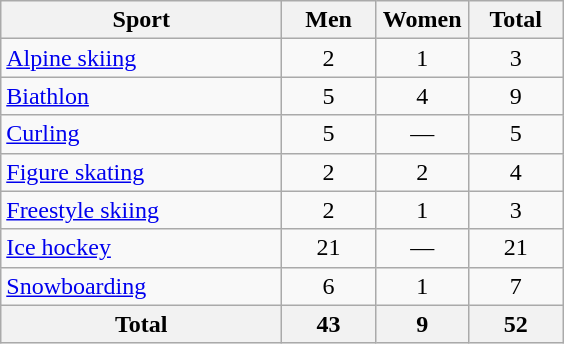<table class="wikitable sortable" style="text-align:center;">
<tr>
<th width=180>Sport</th>
<th width=55>Men</th>
<th width=55>Women</th>
<th width=55>Total</th>
</tr>
<tr>
<td align=left><a href='#'>Alpine skiing</a></td>
<td>2</td>
<td>1</td>
<td>3</td>
</tr>
<tr>
<td align=left><a href='#'>Biathlon</a></td>
<td>5</td>
<td>4</td>
<td>9</td>
</tr>
<tr>
<td align=left><a href='#'>Curling</a></td>
<td>5</td>
<td>—</td>
<td>5</td>
</tr>
<tr>
<td align=left><a href='#'>Figure skating</a></td>
<td>2</td>
<td>2</td>
<td>4</td>
</tr>
<tr>
<td align=left><a href='#'>Freestyle skiing</a></td>
<td>2</td>
<td>1</td>
<td>3</td>
</tr>
<tr>
<td align=left><a href='#'>Ice hockey</a></td>
<td>21</td>
<td>—</td>
<td>21</td>
</tr>
<tr>
<td align=left><a href='#'>Snowboarding</a></td>
<td>6</td>
<td>1</td>
<td>7</td>
</tr>
<tr>
<th>Total</th>
<th>43</th>
<th>9</th>
<th>52</th>
</tr>
</table>
